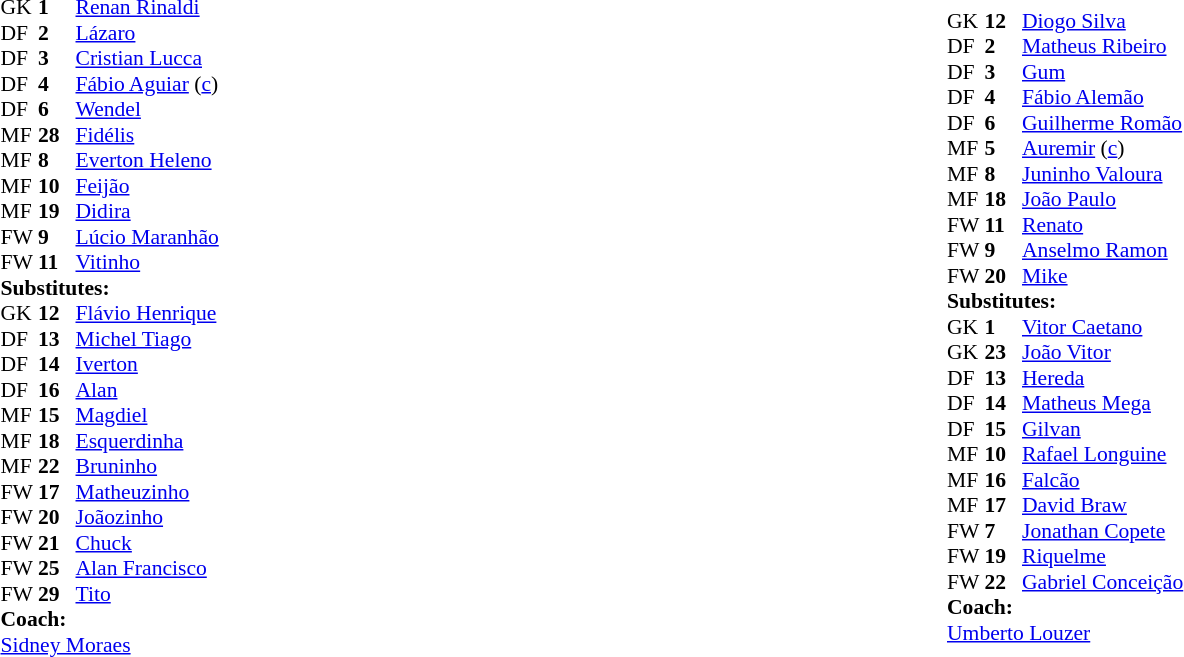<table width="100%">
<tr>
<td vstyle="text-align:top" width="40%"><br><table style="font-size:90%" cellspacing="0" cellpadding="0">
<tr>
<th width=25></th>
<th width=25></th>
</tr>
<tr>
<td>GK</td>
<td><strong>1</strong></td>
<td> <a href='#'>Renan Rinaldi</a></td>
</tr>
<tr>
<td>DF</td>
<td><strong>2</strong></td>
<td> <a href='#'>Lázaro</a></td>
<td></td>
<td></td>
</tr>
<tr>
<td>DF</td>
<td><strong>3</strong></td>
<td> <a href='#'>Cristian Lucca</a></td>
<td></td>
</tr>
<tr>
<td>DF</td>
<td><strong>4</strong></td>
<td> <a href='#'>Fábio Aguiar</a> (<a href='#'>c</a>)</td>
</tr>
<tr>
<td>DF</td>
<td><strong>6</strong></td>
<td> <a href='#'>Wendel</a></td>
</tr>
<tr>
<td>MF</td>
<td><strong>28</strong></td>
<td> <a href='#'>Fidélis</a></td>
<td></td>
</tr>
<tr>
<td>MF</td>
<td><strong>8</strong></td>
<td> <a href='#'>Everton Heleno</a></td>
<td></td>
<td></td>
</tr>
<tr>
<td>MF</td>
<td><strong>10</strong></td>
<td> <a href='#'>Feijão</a></td>
<td></td>
</tr>
<tr>
<td>MF</td>
<td><strong>19</strong></td>
<td> <a href='#'>Didira</a></td>
<td></td>
<td></td>
</tr>
<tr>
<td>FW</td>
<td><strong>9</strong></td>
<td> <a href='#'>Lúcio Maranhão</a></td>
</tr>
<tr>
<td>FW</td>
<td><strong>11</strong></td>
<td> <a href='#'>Vitinho</a></td>
</tr>
<tr>
<td colspan=3><strong>Substitutes:</strong></td>
</tr>
<tr>
<td>GK</td>
<td><strong>12</strong></td>
<td> <a href='#'>Flávio Henrique</a></td>
</tr>
<tr>
<td>DF</td>
<td><strong>13</strong></td>
<td> <a href='#'>Michel Tiago</a></td>
<td></td>
<td></td>
</tr>
<tr>
<td>DF</td>
<td><strong>14</strong></td>
<td> <a href='#'>Iverton</a></td>
</tr>
<tr>
<td>DF</td>
<td><strong>16</strong></td>
<td> <a href='#'>Alan</a></td>
</tr>
<tr>
<td>MF</td>
<td><strong>15</strong></td>
<td> <a href='#'>Magdiel</a></td>
</tr>
<tr>
<td>MF</td>
<td><strong>18</strong></td>
<td> <a href='#'>Esquerdinha</a></td>
</tr>
<tr>
<td>MF</td>
<td><strong>22</strong></td>
<td> <a href='#'>Bruninho</a></td>
</tr>
<tr>
<td>FW</td>
<td><strong>17</strong></td>
<td> <a href='#'>Matheuzinho</a></td>
</tr>
<tr>
<td>FW</td>
<td><strong>20</strong></td>
<td> <a href='#'>Joãozinho</a></td>
<td></td>
<td></td>
</tr>
<tr>
<td>FW</td>
<td><strong>21</strong></td>
<td> <a href='#'>Chuck</a></td>
<td></td>
<td></td>
</tr>
<tr>
<td>FW</td>
<td><strong>25</strong></td>
<td> <a href='#'>Alan Francisco</a></td>
</tr>
<tr>
<td>FW</td>
<td><strong>29</strong></td>
<td> <a href='#'>Tito</a></td>
</tr>
<tr>
<td colspan=3><strong>Coach:</strong></td>
</tr>
<tr>
<td colspan=4> <a href='#'>Sidney Moraes</a></td>
</tr>
</table>
</td>
<td vstyle="text-align:top" width="40%"><br><table style="font-size:90%" cellspacing="0" cellpadding="0">
<tr>
<th width=25></th>
<th width=25></th>
</tr>
<tr>
<td>GK</td>
<td><strong>12</strong></td>
<td> <a href='#'>Diogo Silva</a></td>
</tr>
<tr>
<td>DF</td>
<td><strong>2</strong></td>
<td> <a href='#'>Matheus Ribeiro</a></td>
</tr>
<tr>
<td>DF</td>
<td><strong>3</strong></td>
<td> <a href='#'>Gum</a></td>
</tr>
<tr>
<td>DF</td>
<td><strong>4</strong></td>
<td> <a href='#'>Fábio Alemão</a></td>
<td></td>
</tr>
<tr>
<td>DF</td>
<td><strong>6</strong></td>
<td> <a href='#'>Guilherme Romão</a></td>
<td></td>
</tr>
<tr>
<td>MF</td>
<td><strong>5</strong></td>
<td> <a href='#'>Auremir</a> (<a href='#'>c</a>)</td>
</tr>
<tr>
<td>MF</td>
<td><strong>8</strong></td>
<td> <a href='#'>Juninho Valoura</a></td>
<td></td>
<td></td>
</tr>
<tr>
<td>MF</td>
<td><strong>18</strong></td>
<td> <a href='#'>João Paulo</a></td>
<td></td>
<td></td>
</tr>
<tr>
<td>FW</td>
<td><strong>11</strong></td>
<td> <a href='#'>Renato</a></td>
<td></td>
<td></td>
</tr>
<tr>
<td>FW</td>
<td><strong>9</strong></td>
<td> <a href='#'>Anselmo Ramon</a></td>
<td></td>
<td></td>
</tr>
<tr>
<td>FW</td>
<td><strong>20</strong></td>
<td> <a href='#'>Mike</a></td>
<td></td>
<td></td>
</tr>
<tr>
<td colspan=3><strong>Substitutes:</strong></td>
</tr>
<tr>
<td>GK</td>
<td><strong>1</strong></td>
<td> <a href='#'>Vitor Caetano</a></td>
</tr>
<tr>
<td>GK</td>
<td><strong>23</strong></td>
<td> <a href='#'>João Vitor</a></td>
</tr>
<tr>
<td>DF</td>
<td><strong>13</strong></td>
<td> <a href='#'>Hereda</a></td>
<td></td>
<td></td>
</tr>
<tr>
<td>DF</td>
<td><strong>14</strong></td>
<td> <a href='#'>Matheus Mega</a></td>
</tr>
<tr>
<td>DF</td>
<td><strong>15</strong></td>
<td> <a href='#'>Gilvan</a></td>
</tr>
<tr>
<td>MF</td>
<td><strong>10</strong></td>
<td> <a href='#'>Rafael Longuine</a></td>
<td></td>
<td></td>
</tr>
<tr>
<td>MF</td>
<td><strong>16</strong></td>
<td> <a href='#'>Falcão</a></td>
<td></td>
<td></td>
</tr>
<tr>
<td>MF</td>
<td><strong>17</strong></td>
<td> <a href='#'>David Braw</a></td>
<td></td>
<td></td>
</tr>
<tr>
<td>FW</td>
<td><strong>7</strong></td>
<td> <a href='#'>Jonathan Copete</a></td>
</tr>
<tr>
<td>FW</td>
<td><strong>19</strong></td>
<td> <a href='#'>Riquelme</a></td>
</tr>
<tr>
<td>FW</td>
<td><strong>22</strong></td>
<td> <a href='#'>Gabriel Conceição</a></td>
<td></td>
<td></td>
</tr>
<tr>
<td></td>
</tr>
<tr>
<td colspan=3><strong>Coach:</strong></td>
</tr>
<tr>
<td colspan=4> <a href='#'>Umberto Louzer</a></td>
</tr>
</table>
</td>
</tr>
</table>
